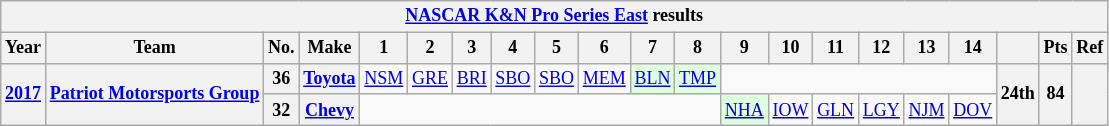<table class="wikitable" style="text-align:center; font-size:75%">
<tr>
<th colspan=21><a href='#'>NASCAR K&N Pro Series East</a> results</th>
</tr>
<tr>
<th>Year</th>
<th>Team</th>
<th>No.</th>
<th>Make</th>
<th>1</th>
<th>2</th>
<th>3</th>
<th>4</th>
<th>5</th>
<th>6</th>
<th>7</th>
<th>8</th>
<th>9</th>
<th>10</th>
<th>11</th>
<th>12</th>
<th>13</th>
<th>14</th>
<th></th>
<th>Pts</th>
<th>Ref</th>
</tr>
<tr>
<th rowspan=2><a href='#'>2017</a></th>
<th rowspan=2><a href='#'>Patriot Motorsports Group</a></th>
<th>36</th>
<th><a href='#'>Toyota</a></th>
<td><a href='#'>NSM</a></td>
<td><a href='#'>GRE</a></td>
<td><a href='#'>BRI</a></td>
<td><a href='#'>SBO</a></td>
<td><a href='#'>SBO</a></td>
<td><a href='#'>MEM</a></td>
<td style="background:#DFFFDF;"><a href='#'>BLN</a><br></td>
<td style="background:#DFFFDF;"><a href='#'>TMP</a><br></td>
<td colspan=6></td>
<th rowspan=2>24th</th>
<th rowspan=2>84</th>
<th rowspan=2></th>
</tr>
<tr>
<th>32</th>
<th><a href='#'>Chevy</a></th>
<td colspan=8></td>
<td style="background:#DFFFDF;"><a href='#'>NHA</a><br></td>
<td><a href='#'>IOW</a></td>
<td><a href='#'>GLN</a></td>
<td><a href='#'>LGY</a></td>
<td><a href='#'>NJM</a></td>
<td><a href='#'>DOV</a></td>
</tr>
</table>
